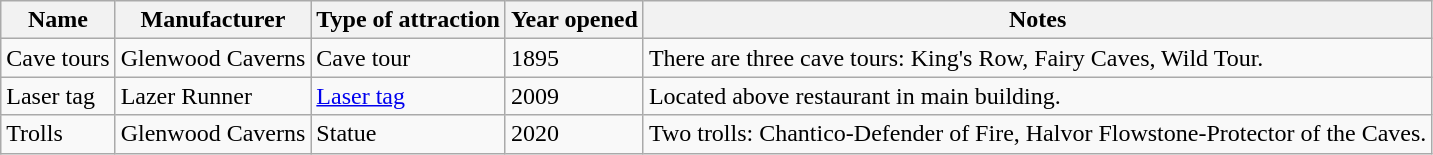<table class="wikitable">
<tr>
<th>Name</th>
<th>Manufacturer</th>
<th>Type of attraction</th>
<th>Year opened</th>
<th>Notes</th>
</tr>
<tr>
<td>Cave tours</td>
<td>Glenwood Caverns</td>
<td>Cave tour</td>
<td>1895</td>
<td>There are three cave tours: King's Row, Fairy Caves, Wild Tour.</td>
</tr>
<tr>
<td>Laser tag</td>
<td>Lazer Runner</td>
<td><a href='#'>Laser tag</a></td>
<td>2009</td>
<td>Located above restaurant in main building.</td>
</tr>
<tr>
<td>Trolls</td>
<td>Glenwood Caverns</td>
<td>Statue</td>
<td>2020</td>
<td>Two trolls: Chantico-Defender of Fire, Halvor Flowstone-Protector of the Caves.</td>
</tr>
</table>
